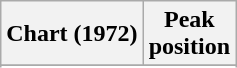<table class="wikitable sortable plainrowheaders" style="text-align:center">
<tr>
<th>Chart (1972)</th>
<th>Peak<br>position</th>
</tr>
<tr>
</tr>
<tr>
</tr>
</table>
